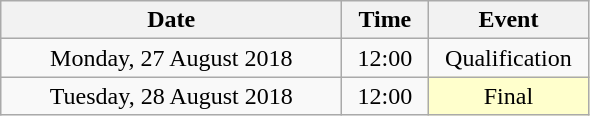<table class = "wikitable" style="text-align:center;">
<tr>
<th width=220>Date</th>
<th width=50>Time</th>
<th width=100>Event</th>
</tr>
<tr>
<td>Monday, 27 August 2018</td>
<td>12:00</td>
<td>Qualification</td>
</tr>
<tr>
<td>Tuesday, 28 August 2018</td>
<td>12:00</td>
<td bgcolor=ffffcc>Final</td>
</tr>
</table>
